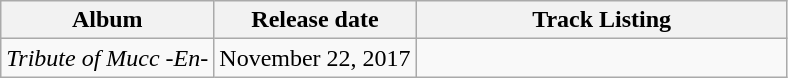<table class="wikitable">
<tr>
<th>Album</th>
<th>Release date</th>
<th style="min-width:15em">Track Listing</th>
</tr>
<tr>
<td><em>Tribute of Mucc -En-</em></td>
<td>November 22, 2017</td>
<td></td>
</tr>
</table>
